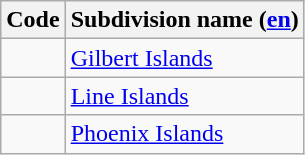<table class="wikitable sortable">
<tr>
<th>Code</th>
<th>Subdivision name (<a href='#'>en</a>)</th>
</tr>
<tr>
<td></td>
<td><a href='#'>Gilbert Islands</a></td>
</tr>
<tr>
<td></td>
<td><a href='#'>Line Islands</a></td>
</tr>
<tr>
<td></td>
<td><a href='#'>Phoenix Islands</a></td>
</tr>
</table>
